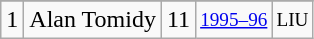<table class="wikitable">
<tr>
</tr>
<tr>
<td>1</td>
<td>Alan Tomidy</td>
<td>11</td>
<td style="font-size:80%;"><a href='#'>1995–96</a></td>
<td style="font-size:80%;">LIU</td>
</tr>
</table>
